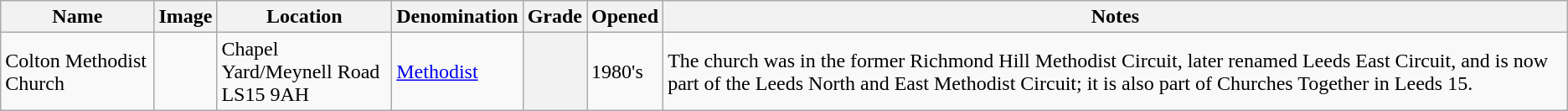<table class="wikitable sortable">
<tr>
<th>Name</th>
<th class="unsortable">Image</th>
<th>Location</th>
<th>Denomination</th>
<th>Grade</th>
<th>Opened</th>
<th class="unsortable">Notes</th>
</tr>
<tr>
<td>Colton Methodist Church </td>
<td></td>
<td>Chapel Yard/Meynell Road<br>LS15 9AH</td>
<td><a href='#'>Methodist</a></td>
<th></th>
<td>1980's </td>
<td>The church was in the former Richmond Hill Methodist Circuit, later renamed Leeds East Circuit, and is now part of the Leeds North and East Methodist Circuit; it is also part of Churches Together in Leeds 15.</td>
</tr>
</table>
